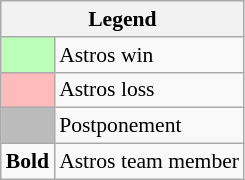<table class="wikitable" style="font-size:90%">
<tr>
<th colspan="2">Legend</th>
</tr>
<tr>
<td style="background:#bfb;"> </td>
<td>Astros win</td>
</tr>
<tr>
<td style="background:#fbb;"> </td>
<td>Astros loss</td>
</tr>
<tr>
<td style="background:#bbb;"> </td>
<td>Postponement</td>
</tr>
<tr>
<td><strong>Bold</strong></td>
<td>Astros team member</td>
</tr>
</table>
